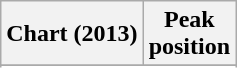<table class="wikitable plainrowheaders" style="text-align:center;">
<tr>
<th scope="col">Chart (2013)</th>
<th scope="col">Peak<br>position</th>
</tr>
<tr>
</tr>
<tr>
</tr>
</table>
